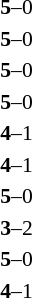<table style="font-size:90%">
<tr>
<td width=150 align=right><strong></strong></td>
<td width=100 align=center><strong>5</strong>–0</td>
<td width=150 align=left></td>
</tr>
<tr>
<td width=150 align=right><strong></strong></td>
<td width=100 align=center><strong>5</strong>–0</td>
<td width=150 align=left></td>
</tr>
<tr>
<td width=150 align=right><strong></strong></td>
<td width=100 align=center><strong>5</strong>–0</td>
<td width=150 align=left></td>
</tr>
<tr>
<td width=150 align=right><strong></strong></td>
<td width=100 align=center><strong>5</strong>–0</td>
<td width=150 align=left></td>
</tr>
<tr>
<td width=150 align=right><strong></strong></td>
<td width=100 align=center><strong>4</strong>–1</td>
<td width=150 align=left></td>
</tr>
<tr>
<td width=150 align=right><strong></strong></td>
<td width=100 align=center><strong>4</strong>–1</td>
<td width=150 align=left></td>
</tr>
<tr>
<td width=150 align=right><strong></strong></td>
<td width=100 align=center><strong>5</strong>–0</td>
<td width=150 align=left></td>
</tr>
<tr>
<td width=150 align=right><strong></strong></td>
<td width=100 align=center><strong>3</strong>–2</td>
<td width=150 align=left></td>
</tr>
<tr>
<td width=150 align=right><strong></strong></td>
<td width=100 align=center><strong>5</strong>–0</td>
<td width=150 align=left></td>
</tr>
<tr>
<td width=150 align=right><strong></strong></td>
<td width=100 align=center><strong>4</strong>–1</td>
<td width=150 align=left></td>
</tr>
</table>
